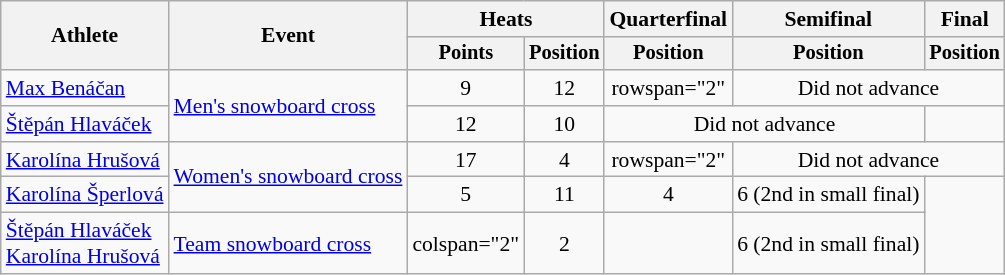<table class="wikitable" style="font-size:90%">
<tr>
<th rowspan="2">Athlete</th>
<th rowspan="2">Event</th>
<th colspan="2">Heats</th>
<th>Quarterfinal</th>
<th>Semifinal</th>
<th>Final</th>
</tr>
<tr style="font-size:95%">
<th>Points</th>
<th>Position</th>
<th>Position</th>
<th>Position</th>
<th>Position</th>
</tr>
<tr align=center>
<td align=left><a href='#'>Max Benáčan</a></td>
<td align=left rowspan=2><a href='#'>Men's snowboard cross</a></td>
<td>9</td>
<td>12</td>
<td>rowspan="2" </td>
<td colspan="2">Did not advance</td>
</tr>
<tr align=center>
<td align=left><a href='#'>Štěpán Hlaváček</a></td>
<td>12</td>
<td>10</td>
<td colspan="2">Did not advance</td>
</tr>
<tr align=center>
<td align=left><a href='#'>Karolína Hrušová</a></td>
<td align=left rowspan=2><a href='#'>Women's snowboard cross</a></td>
<td>17</td>
<td>4</td>
<td>rowspan="2" </td>
<td colspan="2">Did not advance</td>
</tr>
<tr align=center>
<td align=left><a href='#'>Karolína Šperlová</a></td>
<td>5</td>
<td>11</td>
<td>4</td>
<td>6 (2nd in small final)</td>
</tr>
<tr align=center>
<td align=left><a href='#'>Štěpán Hlaváček</a><br><a href='#'>Karolína Hrušová</a></td>
<td align=left><a href='#'>Team snowboard cross</a></td>
<td>colspan="2" </td>
<td>2</td>
<td></td>
<td>6 (2nd in small final)</td>
</tr>
</table>
